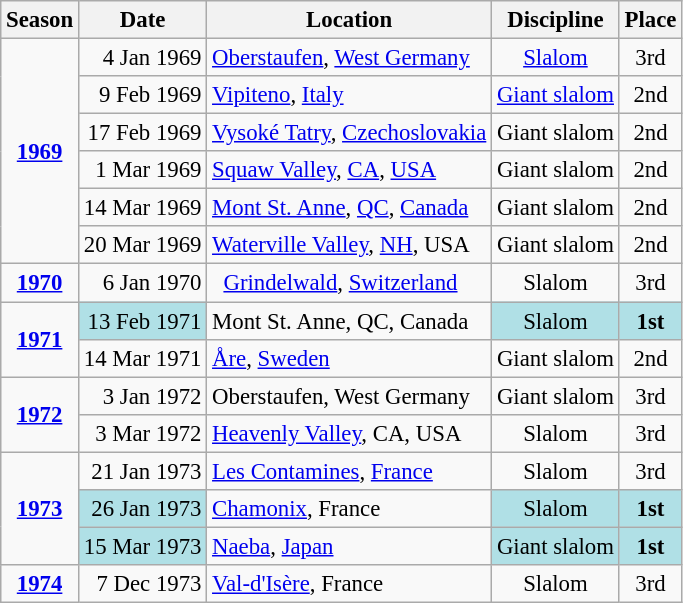<table class="wikitable" style="text-align:center; font-size:95%;">
<tr>
<th>Season</th>
<th>Date</th>
<th>Location</th>
<th>Discipline</th>
<th>Place</th>
</tr>
<tr>
<td rowspan=6><strong><a href='#'>1969</a></strong></td>
<td align=right>4 Jan 1969</td>
<td align=left> <a href='#'>Oberstaufen</a>, <a href='#'>West Germany</a></td>
<td><a href='#'>Slalom</a></td>
<td>3rd</td>
</tr>
<tr>
<td align=right>9 Feb 1969</td>
<td align=left> <a href='#'>Vipiteno</a>, <a href='#'>Italy</a></td>
<td><a href='#'>Giant slalom</a></td>
<td>2nd</td>
</tr>
<tr>
<td align=right>17 Feb 1969</td>
<td align=left> <a href='#'>Vysoké Tatry</a>, <a href='#'>Czechoslovakia</a></td>
<td>Giant slalom</td>
<td>2nd</td>
</tr>
<tr>
<td align=right>1 Mar 1969</td>
<td align=left> <a href='#'>Squaw Valley</a>, <a href='#'>CA</a>, <a href='#'>USA</a></td>
<td>Giant slalom</td>
<td>2nd</td>
</tr>
<tr>
<td align=right>14 Mar 1969</td>
<td align=left> <a href='#'>Mont St. Anne</a>, <a href='#'>QC</a>, <a href='#'>Canada</a></td>
<td>Giant slalom</td>
<td>2nd</td>
</tr>
<tr>
<td align=right>20 Mar 1969</td>
<td align=left> <a href='#'>Waterville Valley</a>, <a href='#'>NH</a>, USA</td>
<td>Giant slalom</td>
<td>2nd</td>
</tr>
<tr>
<td><strong><a href='#'>1970</a></strong></td>
<td align=right>6 Jan 1970</td>
<td align=left>   <a href='#'>Grindelwald</a>, <a href='#'>Switzerland</a></td>
<td>Slalom</td>
<td>3rd</td>
</tr>
<tr>
<td rowspan=2><strong><a href='#'>1971</a></strong></td>
<td bgcolor="#BOEOE6" align=right>13 Feb 1971</td>
<td align=left> Mont St. Anne, QC, Canada</td>
<td bgcolor="#BOEOE6">Slalom</td>
<td bgcolor="#BOEOE6"><strong>1st</strong></td>
</tr>
<tr>
<td align=right>14 Mar 1971</td>
<td align=left> <a href='#'>Åre</a>, <a href='#'>Sweden</a></td>
<td>Giant slalom</td>
<td>2nd</td>
</tr>
<tr>
<td rowspan=2><strong><a href='#'>1972</a></strong></td>
<td align=right>3 Jan 1972</td>
<td align=left> Oberstaufen, West Germany</td>
<td>Giant slalom</td>
<td>3rd</td>
</tr>
<tr>
<td align=right>3 Mar 1972</td>
<td align=left> <a href='#'>Heavenly Valley</a>, CA, USA</td>
<td>Slalom</td>
<td>3rd</td>
</tr>
<tr>
<td rowspan=3><strong><a href='#'>1973</a></strong></td>
<td align=right>21 Jan 1973</td>
<td align=left> <a href='#'>Les Contamines</a>, <a href='#'>France</a></td>
<td>Slalom</td>
<td>3rd</td>
</tr>
<tr>
<td bgcolor="#BOEOE6" align=right>26 Jan 1973</td>
<td align=left> <a href='#'>Chamonix</a>, France</td>
<td bgcolor="#BOEOE6">Slalom</td>
<td bgcolor="#BOEOE6"><strong>1st</strong></td>
</tr>
<tr>
<td bgcolor="#BOEOE6" align=right>15 Mar 1973</td>
<td align=left> <a href='#'>Naeba</a>, <a href='#'>Japan</a></td>
<td bgcolor="#BOEOE6">Giant slalom</td>
<td bgcolor="#BOEOE6"><strong>1st</strong></td>
</tr>
<tr>
<td><strong><a href='#'>1974</a></strong></td>
<td align=right>7 Dec 1973</td>
<td align=left> <a href='#'>Val-d'Isère</a>, France</td>
<td>Slalom</td>
<td>3rd</td>
</tr>
</table>
